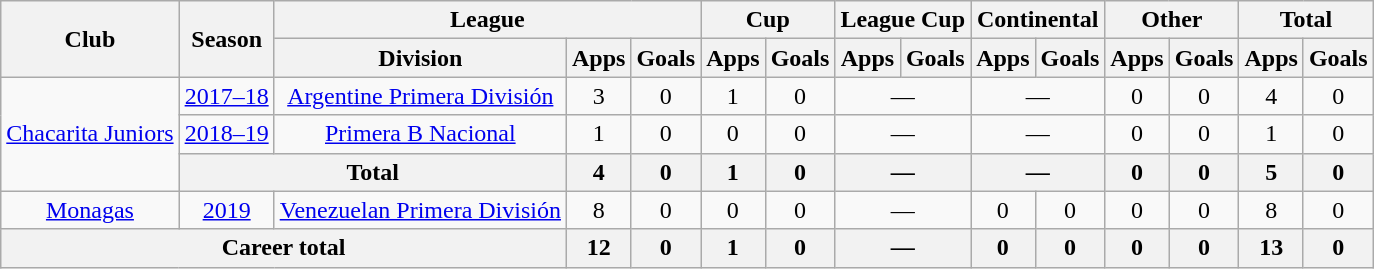<table class="wikitable" style="text-align:center">
<tr>
<th rowspan="2">Club</th>
<th rowspan="2">Season</th>
<th colspan="3">League</th>
<th colspan="2">Cup</th>
<th colspan="2">League Cup</th>
<th colspan="2">Continental</th>
<th colspan="2">Other</th>
<th colspan="2">Total</th>
</tr>
<tr>
<th>Division</th>
<th>Apps</th>
<th>Goals</th>
<th>Apps</th>
<th>Goals</th>
<th>Apps</th>
<th>Goals</th>
<th>Apps</th>
<th>Goals</th>
<th>Apps</th>
<th>Goals</th>
<th>Apps</th>
<th>Goals</th>
</tr>
<tr>
<td rowspan="3"><a href='#'>Chacarita Juniors</a></td>
<td><a href='#'>2017–18</a></td>
<td rowspan="1"><a href='#'>Argentine Primera División</a></td>
<td>3</td>
<td>0</td>
<td>1</td>
<td>0</td>
<td colspan="2">—</td>
<td colspan="2">—</td>
<td>0</td>
<td>0</td>
<td>4</td>
<td>0</td>
</tr>
<tr>
<td><a href='#'>2018–19</a></td>
<td rowspan="1"><a href='#'>Primera B Nacional</a></td>
<td>1</td>
<td>0</td>
<td>0</td>
<td>0</td>
<td colspan="2">—</td>
<td colspan="2">—</td>
<td>0</td>
<td>0</td>
<td>1</td>
<td>0</td>
</tr>
<tr>
<th colspan="2">Total</th>
<th>4</th>
<th>0</th>
<th>1</th>
<th>0</th>
<th colspan="2">—</th>
<th colspan="2">—</th>
<th>0</th>
<th>0</th>
<th>5</th>
<th>0</th>
</tr>
<tr>
<td rowspan="1"><a href='#'>Monagas</a></td>
<td><a href='#'>2019</a></td>
<td rowspan="1"><a href='#'>Venezuelan Primera División</a></td>
<td>8</td>
<td>0</td>
<td>0</td>
<td>0</td>
<td colspan="2">—</td>
<td>0</td>
<td>0</td>
<td>0</td>
<td>0</td>
<td>8</td>
<td>0</td>
</tr>
<tr>
<th colspan="3">Career total</th>
<th>12</th>
<th>0</th>
<th>1</th>
<th>0</th>
<th colspan="2">—</th>
<th>0</th>
<th>0</th>
<th>0</th>
<th>0</th>
<th>13</th>
<th>0</th>
</tr>
</table>
